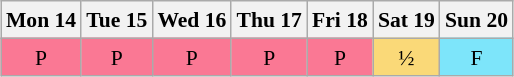<table class="wikitable" style="margin:0.5em auto; font-size:90%; line-height:1.25em; text-align:center">
<tr>
<th>Mon 14</th>
<th>Tue 15</th>
<th>Wed 16</th>
<th>Thu 17</th>
<th>Fri 18</th>
<th>Sat 19</th>
<th>Sun 20</th>
</tr>
<tr>
<td bgcolor="#FA7894">P</td>
<td bgcolor="#FA7894">P</td>
<td bgcolor="#FA7894">P</td>
<td bgcolor="#FA7894">P</td>
<td bgcolor="#FA7894">P</td>
<td bgcolor="#FAD978">½</td>
<td bgcolor="#7DE5FA">F</td>
</tr>
</table>
